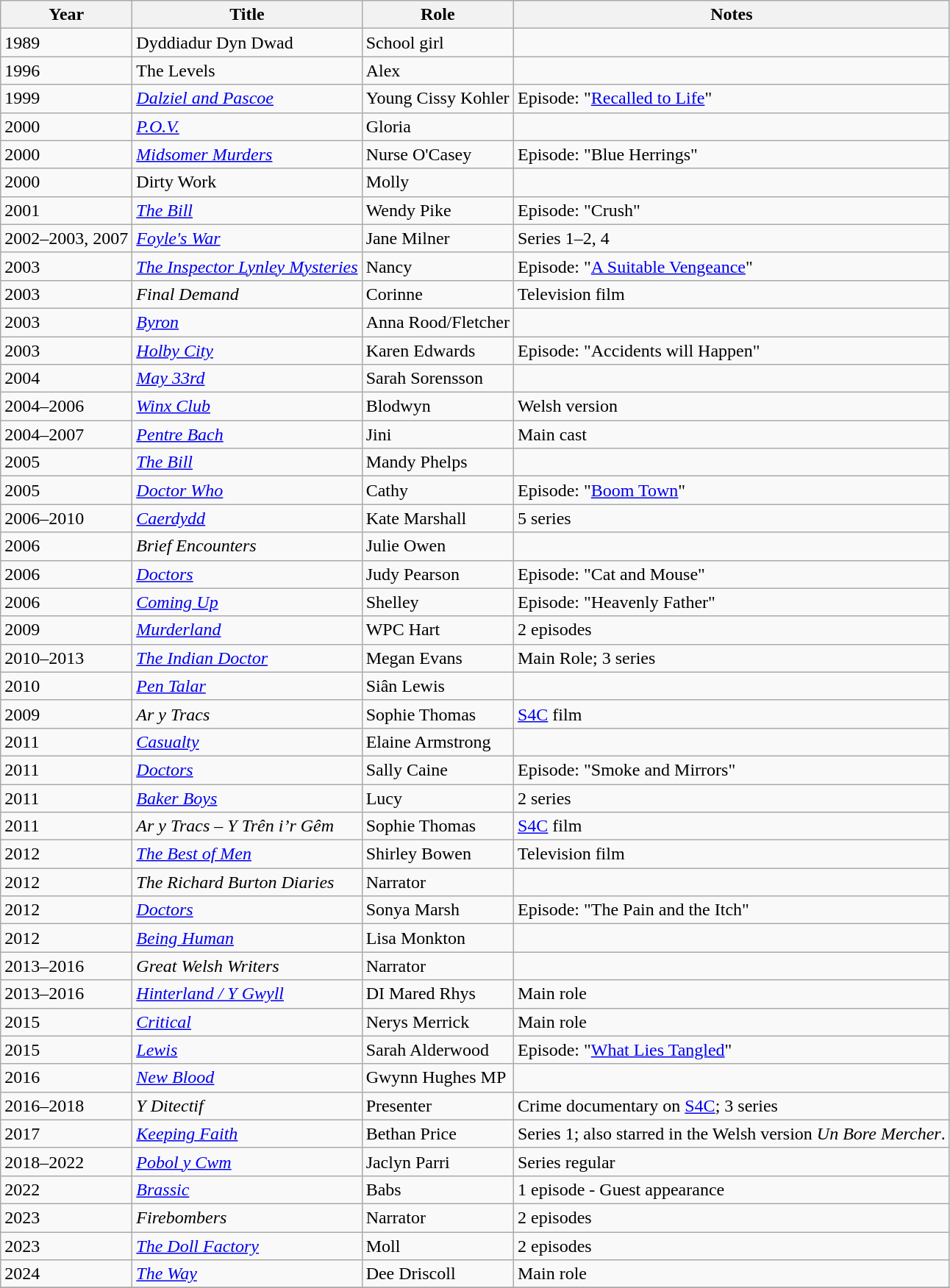<table class="wikitable">
<tr>
<th>Year</th>
<th>Title</th>
<th>Role</th>
<th>Notes</th>
</tr>
<tr>
<td>1989</td>
<td>Dyddiadur Dyn Dwad</td>
<td>School girl</td>
<td></td>
</tr>
<tr>
<td>1996</td>
<td>The Levels</td>
<td>Alex</td>
<td></td>
</tr>
<tr>
<td>1999</td>
<td><em><a href='#'>Dalziel and Pascoe</a></em></td>
<td>Young Cissy Kohler</td>
<td>Episode: "<a href='#'>Recalled to Life</a>"</td>
</tr>
<tr>
<td>2000</td>
<td><em><a href='#'>P.O.V.</a></em></td>
<td>Gloria</td>
<td></td>
</tr>
<tr>
<td>2000</td>
<td><em><a href='#'>Midsomer Murders</a></em></td>
<td>Nurse O'Casey</td>
<td>Episode: "Blue Herrings"</td>
</tr>
<tr>
<td>2000</td>
<td>Dirty Work</td>
<td>Molly</td>
</tr>
<tr>
<td>2001</td>
<td><em><a href='#'>The Bill</a></em></td>
<td>Wendy Pike</td>
<td>Episode: "Crush"</td>
</tr>
<tr>
<td>2002–2003, 2007</td>
<td><em><a href='#'>Foyle's War</a></em></td>
<td>Jane Milner</td>
<td>Series 1–2, 4</td>
</tr>
<tr>
<td>2003</td>
<td><em><a href='#'>The Inspector Lynley Mysteries</a></em></td>
<td>Nancy</td>
<td>Episode: "<a href='#'>A Suitable Vengeance</a>"</td>
</tr>
<tr>
<td>2003</td>
<td><em>Final Demand</em></td>
<td>Corinne</td>
<td>Television film</td>
</tr>
<tr>
<td>2003</td>
<td><em><a href='#'>Byron</a></em></td>
<td>Anna Rood/Fletcher</td>
<td></td>
</tr>
<tr>
<td>2003</td>
<td><em><a href='#'>Holby City</a></em></td>
<td>Karen Edwards</td>
<td>Episode: "Accidents will Happen"</td>
</tr>
<tr>
<td>2004</td>
<td><em><a href='#'>May 33rd</a></em></td>
<td>Sarah Sorensson</td>
<td></td>
</tr>
<tr>
<td>2004–2006</td>
<td><em><a href='#'>Winx Club</a></em></td>
<td>Blodwyn</td>
<td>Welsh version</td>
</tr>
<tr>
<td>2004–2007</td>
<td><em><a href='#'>Pentre Bach</a></em></td>
<td>Jini</td>
<td>Main cast</td>
</tr>
<tr>
<td>2005</td>
<td><em><a href='#'>The Bill</a></em></td>
<td>Mandy Phelps</td>
<td></td>
</tr>
<tr>
<td>2005</td>
<td><em><a href='#'>Doctor Who</a></em></td>
<td>Cathy</td>
<td>Episode: "<a href='#'>Boom Town</a>"</td>
</tr>
<tr>
<td>2006–2010</td>
<td><em><a href='#'>Caerdydd</a></em></td>
<td>Kate Marshall</td>
<td>5 series</td>
</tr>
<tr>
<td>2006</td>
<td><em>Brief Encounters</em></td>
<td>Julie Owen</td>
<td></td>
</tr>
<tr>
<td>2006</td>
<td><em><a href='#'>Doctors</a></em></td>
<td>Judy Pearson</td>
<td>Episode: "Cat and Mouse"</td>
</tr>
<tr>
<td>2006</td>
<td><em><a href='#'>Coming Up</a></em></td>
<td>Shelley</td>
<td>Episode: "Heavenly Father"</td>
</tr>
<tr>
<td>2009</td>
<td><em><a href='#'>Murderland</a></em></td>
<td>WPC Hart</td>
<td>2 episodes</td>
</tr>
<tr>
<td>2010–2013</td>
<td><em><a href='#'>The Indian Doctor</a></em></td>
<td>Megan Evans</td>
<td>Main Role; 3 series</td>
</tr>
<tr>
<td>2010</td>
<td><em><a href='#'>Pen Talar</a></em></td>
<td>Siân Lewis</td>
<td></td>
</tr>
<tr>
<td>2009</td>
<td><em>Ar y Tracs</em></td>
<td>Sophie Thomas</td>
<td><a href='#'>S4C</a> film</td>
</tr>
<tr>
<td>2011</td>
<td><em><a href='#'>Casualty</a></em></td>
<td>Elaine Armstrong</td>
<td></td>
</tr>
<tr>
<td>2011</td>
<td><em><a href='#'>Doctors</a></em></td>
<td>Sally Caine</td>
<td>Episode: "Smoke and Mirrors"</td>
</tr>
<tr>
<td>2011</td>
<td><em><a href='#'>Baker Boys</a></em></td>
<td>Lucy</td>
<td>2 series</td>
</tr>
<tr>
<td>2011</td>
<td><em>Ar y Tracs – Y Trên i’r Gêm</em></td>
<td>Sophie Thomas</td>
<td><a href='#'>S4C</a> film</td>
</tr>
<tr>
<td>2012</td>
<td><em><a href='#'>The Best of Men</a></em></td>
<td>Shirley Bowen</td>
<td>Television film</td>
</tr>
<tr>
<td>2012</td>
<td><em> The Richard Burton Diaries </em></td>
<td>Narrator</td>
<td></td>
</tr>
<tr>
<td>2012</td>
<td><em><a href='#'>Doctors</a></em></td>
<td>Sonya Marsh</td>
<td>Episode: "The Pain and the Itch"</td>
</tr>
<tr>
<td>2012</td>
<td><em><a href='#'>Being Human</a></em></td>
<td>Lisa Monkton</td>
<td></td>
</tr>
<tr>
<td>2013–2016</td>
<td><em>Great Welsh Writers</em></td>
<td>Narrator</td>
<td></td>
</tr>
<tr>
<td>2013–2016</td>
<td><em><a href='#'>Hinterland / Y Gwyll</a></em></td>
<td>DI Mared Rhys</td>
<td>Main role</td>
</tr>
<tr>
<td>2015</td>
<td><em><a href='#'>Critical</a></em></td>
<td>Nerys Merrick</td>
<td>Main role</td>
</tr>
<tr>
<td>2015</td>
<td><em><a href='#'>Lewis</a></em></td>
<td>Sarah Alderwood</td>
<td>Episode: "<a href='#'>What Lies Tangled</a>"</td>
</tr>
<tr>
<td>2016</td>
<td><em><a href='#'>New Blood</a></em></td>
<td>Gwynn Hughes MP</td>
<td></td>
</tr>
<tr>
<td>2016–2018</td>
<td><em>Y Ditectif</em></td>
<td>Presenter</td>
<td>Crime documentary on <a href='#'>S4C</a>; 3 series</td>
</tr>
<tr>
<td>2017</td>
<td><em><a href='#'>Keeping Faith</a></em></td>
<td>Bethan Price</td>
<td>Series 1; also starred in the Welsh version <em>Un Bore Mercher</em>.</td>
</tr>
<tr>
<td>2018–2022</td>
<td><em><a href='#'>Pobol y Cwm</a></em></td>
<td>Jaclyn Parri</td>
<td>Series regular</td>
</tr>
<tr>
<td>2022</td>
<td><em><a href='#'>Brassic</a></em></td>
<td>Babs</td>
<td>1 episode - Guest appearance</td>
</tr>
<tr>
<td>2023</td>
<td><em>Firebombers</em></td>
<td>Narrator</td>
<td>2 episodes</td>
</tr>
<tr>
<td>2023</td>
<td><em><a href='#'>The Doll Factory</a></em></td>
<td>Moll</td>
<td>2 episodes</td>
</tr>
<tr>
<td>2024</td>
<td><em><a href='#'>The Way</a></em></td>
<td>Dee Driscoll</td>
<td>Main role</td>
</tr>
<tr>
</tr>
</table>
